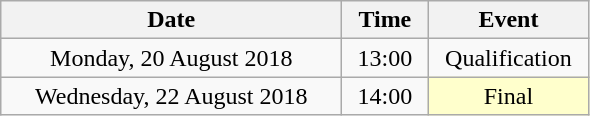<table class = "wikitable" style="text-align:center;">
<tr>
<th width=220>Date</th>
<th width=50>Time</th>
<th width=100>Event</th>
</tr>
<tr>
<td>Monday, 20 August 2018</td>
<td>13:00</td>
<td>Qualification</td>
</tr>
<tr>
<td>Wednesday, 22 August 2018</td>
<td>14:00</td>
<td bgcolor=ffffcc>Final</td>
</tr>
</table>
